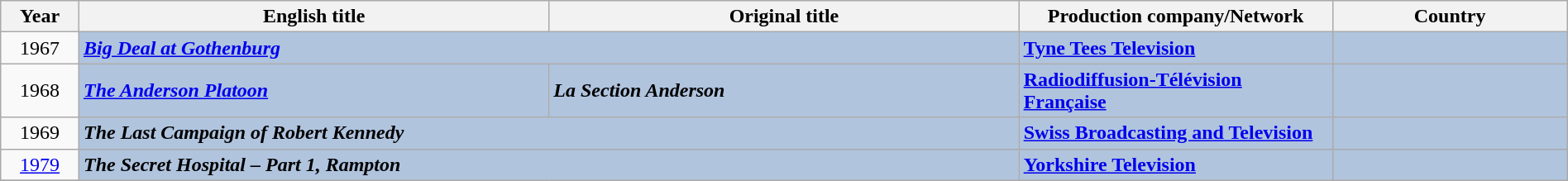<table class="wikitable" width="100%" border="1" cellpadding="5" cellspacing="0">
<tr>
<th width=5%>Year</th>
<th width=30%>English title</th>
<th width=30%>Original title</th>
<th width=20%><strong>Production company/Network</strong></th>
<th width=15%><strong>Country</strong></th>
</tr>
<tr>
<td style="text-align:center;">1967</td>
<td colspan="2" style="background:#B0C4DE;"><strong><em><a href='#'>Big Deal at Gothenburg</a></em></strong></td>
<td style="background:#B0C4DE;"><strong><a href='#'>Tyne Tees Television</a></strong></td>
<td style="background:#B0C4DE;"><strong></strong></td>
</tr>
<tr>
<td style="text-align:center;">1968</td>
<td style="background:#B0C4DE;"><strong><em><a href='#'>The Anderson Platoon</a></em></strong></td>
<td style="background:#B0C4DE;"><strong><em>La Section Anderson</em></strong></td>
<td style="background:#B0C4DE;"><strong><a href='#'>Radiodiffusion-Télévision Française</a></strong></td>
<td style="background:#B0C4DE;"><strong></strong></td>
</tr>
<tr>
<td style="text-align:center;">1969</td>
<td colspan="2" style="background:#B0C4DE;"><strong><em>The Last Campaign of Robert Kennedy</em></strong></td>
<td style="background:#B0C4DE;"><strong><a href='#'>Swiss Broadcasting and Television</a></strong></td>
<td style="background:#B0C4DE;"><strong></strong></td>
</tr>
<tr>
<td style="text-align:center;"><a href='#'>1979</a></td>
<td colspan="2" style="background:#B0C4DE;"><strong><em>The Secret Hospital – Part 1, Rampton</em></strong></td>
<td style="background:#B0C4DE;"><strong><a href='#'>Yorkshire Television</a></strong></td>
<td style="background:#B0C4DE;"><strong></strong></td>
</tr>
<tr>
</tr>
</table>
